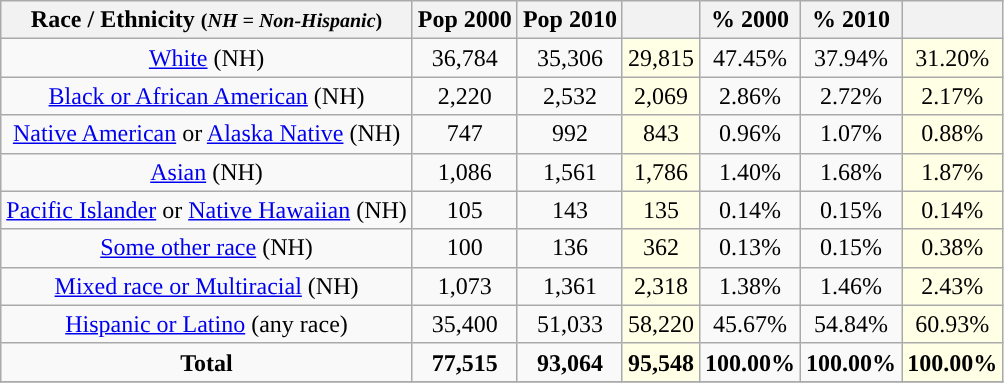<table class="wikitable" style="text-align:center;">
<tr>
<th>Race / Ethnicity <small>(<em>NH = Non-Hispanic</em>)</small></th>
<th>Pop 2000</th>
<th>Pop 2010</th>
<th></th>
<th>% 2000</th>
<th>% 2010</th>
<th></th>
</tr>
<tr>
<td><a href='#'>White</a> (NH)</td>
<td>36,784</td>
<td>35,306</td>
<td style='background: #ffffe6;'>29,815</td>
<td>47.45%</td>
<td>37.94%</td>
<td style='background: #ffffe6;'>31.20%</td>
</tr>
<tr>
<td><a href='#'>Black or African American</a> (NH)</td>
<td>2,220</td>
<td>2,532</td>
<td style='background: #ffffe6;'>2,069</td>
<td>2.86%</td>
<td>2.72%</td>
<td style='background: #ffffe6;'>2.17%</td>
</tr>
<tr>
<td><a href='#'>Native American</a> or <a href='#'>Alaska Native</a> (NH)</td>
<td>747</td>
<td>992</td>
<td style='background: #ffffe6;'>843</td>
<td>0.96%</td>
<td>1.07%</td>
<td style='background: #ffffe6;'>0.88%</td>
</tr>
<tr>
<td><a href='#'>Asian</a> (NH)</td>
<td>1,086</td>
<td>1,561</td>
<td style='background: #ffffe6;'>1,786</td>
<td>1.40%</td>
<td>1.68%</td>
<td style='background: #ffffe6;'>1.87%</td>
</tr>
<tr>
<td><a href='#'>Pacific Islander</a> or <a href='#'>Native Hawaiian</a> (NH)</td>
<td>105</td>
<td>143</td>
<td style='background: #ffffe6;'>135</td>
<td>0.14%</td>
<td>0.15%</td>
<td style='background: #ffffe6;'>0.14%</td>
</tr>
<tr>
<td><a href='#'>Some other race</a> (NH)</td>
<td>100</td>
<td>136</td>
<td style='background: #ffffe6;'>362</td>
<td>0.13%</td>
<td>0.15%</td>
<td style='background: #ffffe6;'>0.38%</td>
</tr>
<tr>
<td><a href='#'>Mixed race or Multiracial</a> (NH)</td>
<td>1,073</td>
<td>1,361</td>
<td style='background: #ffffe6;'>2,318</td>
<td>1.38%</td>
<td>1.46%</td>
<td style='background: #ffffe6;'>2.43%</td>
</tr>
<tr>
<td><a href='#'>Hispanic or Latino</a> (any race)</td>
<td>35,400</td>
<td>51,033</td>
<td style='background: #ffffe6;'>58,220</td>
<td>45.67%</td>
<td>54.84%</td>
<td style='background: #ffffe6;'>60.93%</td>
</tr>
<tr>
<td><strong>Total</strong></td>
<td><strong>77,515</strong></td>
<td><strong>93,064</strong></td>
<td style='background: #ffffe6;'><strong>95,548</strong></td>
<td><strong>100.00%</strong></td>
<td><strong>100.00%</strong></td>
<td style='background: #ffffe6;'><strong>100.00%</strong></td>
</tr>
<tr>
</tr>
</table>
